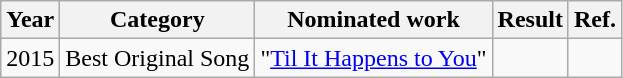<table class="wikitable">
<tr>
<th>Year</th>
<th>Category</th>
<th>Nominated work</th>
<th>Result</th>
<th>Ref.</th>
</tr>
<tr>
<td>2015</td>
<td>Best Original Song</td>
<td>"<a href='#'>Til It Happens to You</a>" </td>
<td></td>
<td align="center"></td>
</tr>
</table>
